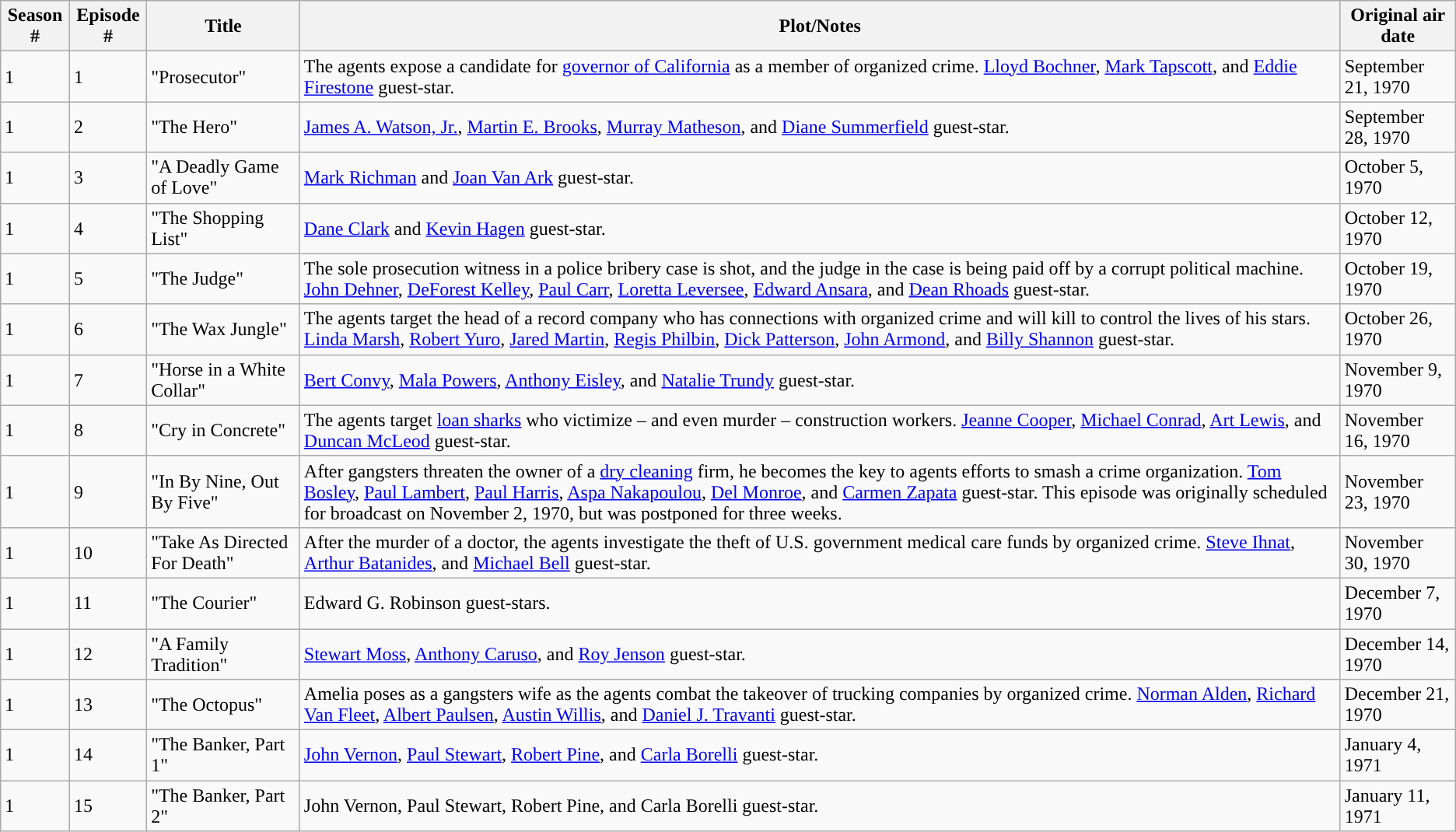<table class="wikitable">
<tr bgcolor="#CCCCCC">
<th>Season #</th>
<th>Episode #</th>
<th>Title</th>
<th>Plot/Notes</th>
<th>Original air date</th>
</tr>
<tr>
<td>1</td>
<td>1</td>
<td>"Prosecutor"</td>
<td>The agents expose a candidate for <a href='#'>governor of California</a> as a member of organized crime. <a href='#'>Lloyd Bochner</a>, <a href='#'>Mark Tapscott</a>, and <a href='#'>Eddie Firestone</a> guest-star.</td>
<td>September 21, 1970</td>
</tr>
<tr>
<td>1</td>
<td>2</td>
<td>"The Hero"</td>
<td><a href='#'>James A. Watson, Jr.</a>, <a href='#'>Martin E. Brooks</a>, <a href='#'>Murray Matheson</a>, and <a href='#'>Diane Summerfield</a> guest-star.</td>
<td>September 28, 1970</td>
</tr>
<tr>
<td>1</td>
<td>3</td>
<td>"A Deadly Game of Love"</td>
<td><a href='#'>Mark Richman</a> and <a href='#'>Joan Van Ark</a> guest-star.</td>
<td>October 5, 1970</td>
</tr>
<tr>
<td>1</td>
<td>4</td>
<td>"The Shopping List"</td>
<td><a href='#'>Dane Clark</a> and <a href='#'>Kevin Hagen</a> guest-star.</td>
<td>October 12, 1970</td>
</tr>
<tr>
<td>1</td>
<td>5</td>
<td>"The Judge"</td>
<td>The sole prosecution witness in a police bribery case is shot, and the judge in the case is being paid off by a corrupt political machine. <a href='#'>John Dehner</a>, <a href='#'>DeForest Kelley</a>, <a href='#'>Paul Carr</a>, <a href='#'>Loretta Leversee</a>, <a href='#'>Edward Ansara</a>, and <a href='#'>Dean Rhoads</a> guest-star.</td>
<td>October 19, 1970</td>
</tr>
<tr>
<td>1</td>
<td>6</td>
<td>"The Wax Jungle"</td>
<td>The agents target the head of a record company who has connections with organized crime and will kill to control the lives of his stars. <a href='#'>Linda Marsh</a>, <a href='#'>Robert Yuro</a>, <a href='#'>Jared Martin</a>, <a href='#'>Regis Philbin</a>, <a href='#'>Dick Patterson</a>, <a href='#'>John Armond</a>, and <a href='#'>Billy Shannon</a> guest-star.</td>
<td>October 26, 1970</td>
</tr>
<tr>
<td>1</td>
<td>7</td>
<td>"Horse in a White Collar"</td>
<td><a href='#'>Bert Convy</a>, <a href='#'>Mala Powers</a>, <a href='#'>Anthony Eisley</a>, and <a href='#'>Natalie Trundy</a> guest-star.</td>
<td>November 9, 1970</td>
</tr>
<tr>
<td>1</td>
<td>8</td>
<td>"Cry in Concrete"</td>
<td>The agents target <a href='#'>loan sharks</a> who victimize – and even murder – construction workers. <a href='#'>Jeanne Cooper</a>, <a href='#'>Michael Conrad</a>, <a href='#'>Art Lewis</a>, and <a href='#'>Duncan McLeod</a> guest-star.</td>
<td>November 16, 1970</td>
</tr>
<tr>
<td>1</td>
<td>9</td>
<td>"In By Nine, Out By Five"</td>
<td>After gangsters threaten the owner of a <a href='#'>dry cleaning</a> firm, he becomes the key to agents efforts to smash a crime organization. <a href='#'>Tom Bosley</a>, <a href='#'>Paul Lambert</a>, <a href='#'>Paul Harris</a>, <a href='#'>Aspa Nakapoulou</a>, <a href='#'>Del Monroe</a>, and <a href='#'>Carmen Zapata</a> guest-star. This episode was originally scheduled for broadcast on November 2, 1970, but was postponed for three weeks.</td>
<td>November 23, 1970</td>
</tr>
<tr>
<td>1</td>
<td>10</td>
<td>"Take As Directed For Death"</td>
<td>After the murder of a doctor, the agents investigate the theft of U.S. government medical care funds by organized crime. <a href='#'>Steve Ihnat</a>, <a href='#'>Arthur Batanides</a>, and <a href='#'>Michael Bell</a> guest-star.</td>
<td>November 30, 1970</td>
</tr>
<tr>
<td>1</td>
<td>11</td>
<td>"The Courier"</td>
<td>Edward G. Robinson guest-stars.</td>
<td>December 7, 1970</td>
</tr>
<tr>
<td>1</td>
<td>12</td>
<td>"A Family Tradition"</td>
<td><a href='#'>Stewart Moss</a>, <a href='#'>Anthony Caruso</a>, and <a href='#'>Roy Jenson</a> guest-star.</td>
<td>December 14, 1970</td>
</tr>
<tr>
<td>1</td>
<td>13</td>
<td>"The Octopus"</td>
<td>Amelia poses as a gangsters wife as the agents combat the takeover of trucking companies by organized crime. <a href='#'>Norman Alden</a>, <a href='#'>Richard Van Fleet</a>, <a href='#'>Albert Paulsen</a>, <a href='#'>Austin Willis</a>, and <a href='#'>Daniel J. Travanti</a> guest-star.</td>
<td>December 21, 1970</td>
</tr>
<tr>
<td>1</td>
<td>14</td>
<td>"The Banker, Part 1"</td>
<td><a href='#'>John Vernon</a>, <a href='#'>Paul Stewart</a>, <a href='#'>Robert Pine</a>, and <a href='#'>Carla Borelli</a> guest-star.</td>
<td>January 4, 1971</td>
</tr>
<tr>
<td>1</td>
<td>15</td>
<td>"The Banker, Part 2"</td>
<td>John Vernon, Paul Stewart, Robert Pine, and Carla Borelli guest-star.</td>
<td>January 11, 1971</td>
</tr>
</table>
